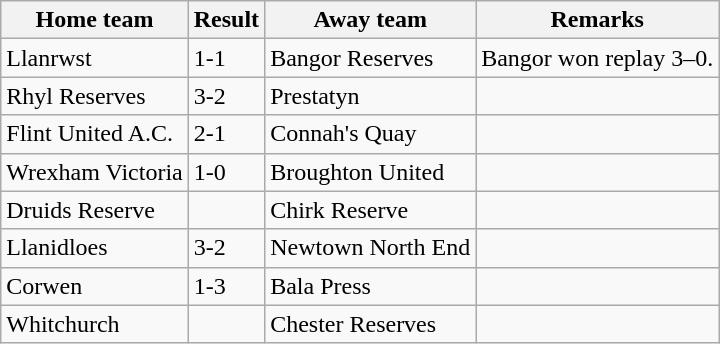<table class="wikitable">
<tr>
<th>Home team</th>
<th>Result</th>
<th>Away team</th>
<th>Remarks</th>
</tr>
<tr>
<td>Llanrwst</td>
<td>1-1</td>
<td>Bangor Reserves</td>
<td>Bangor won replay 3–0.</td>
</tr>
<tr>
<td>Rhyl Reserves</td>
<td>3-2</td>
<td>Prestatyn</td>
<td></td>
</tr>
<tr>
<td>Flint United A.C.</td>
<td>2-1</td>
<td>Connah's Quay</td>
<td></td>
</tr>
<tr>
<td>Wrexham Victoria</td>
<td>1-0</td>
<td>Broughton United</td>
<td></td>
</tr>
<tr>
<td>Druids Reserve</td>
<td></td>
<td>Chirk Reserve</td>
<td></td>
</tr>
<tr>
<td>Llanidloes</td>
<td>3-2</td>
<td>Newtown North End</td>
<td></td>
</tr>
<tr>
<td>Corwen</td>
<td>1-3</td>
<td>Bala Press</td>
<td></td>
</tr>
<tr>
<td> Whitchurch</td>
<td></td>
<td> Chester Reserves</td>
<td></td>
</tr>
</table>
